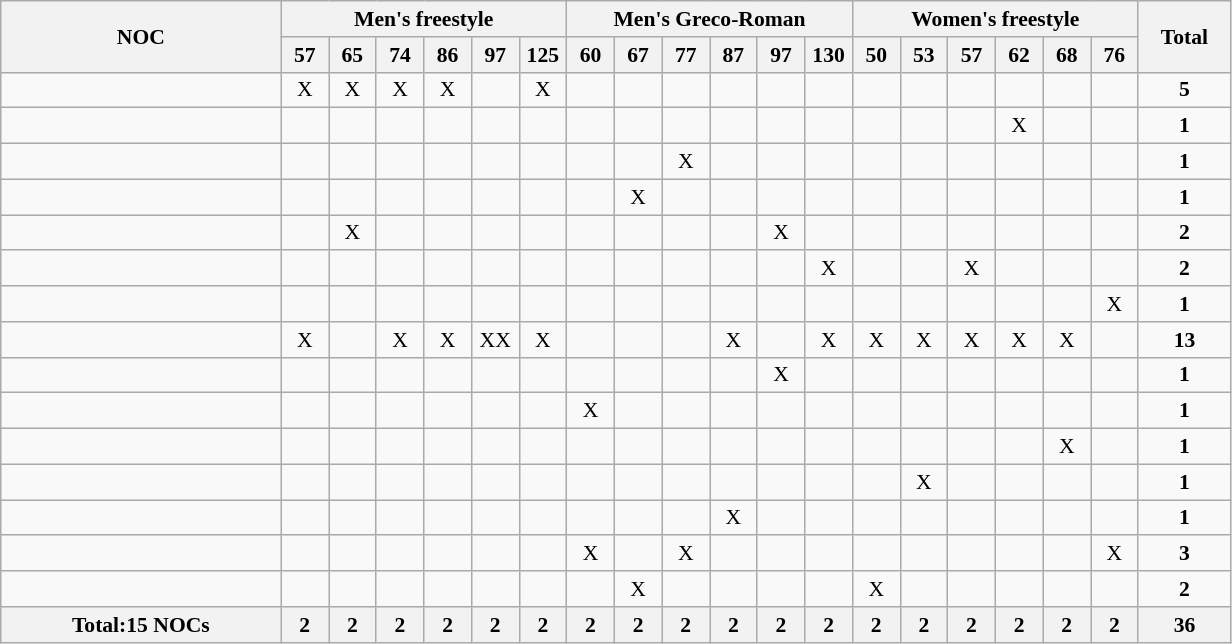<table class="wikitable" style="text-align:center; font-size:90%">
<tr>
<th rowspan="2" width=180 style="text-align:center;">NOC</th>
<th colspan="6">Men's freestyle</th>
<th colspan="6">Men's Greco-Roman</th>
<th colspan=6>Women's freestyle</th>
<th ! width=55 rowspan="2">Total</th>
</tr>
<tr>
<th width="25">57</th>
<th width="25">65</th>
<th width="25">74</th>
<th width="25">86</th>
<th width="25">97</th>
<th width="25">125</th>
<th width="25">60</th>
<th width="25">67</th>
<th width="25">77</th>
<th width="25">87</th>
<th width="25">97</th>
<th width="25">130</th>
<th width="25">50</th>
<th width="25">53</th>
<th width="25">57</th>
<th width="25">62</th>
<th width="25">68</th>
<th width="25">76</th>
</tr>
<tr>
<td align="left"></td>
<td>X</td>
<td>X</td>
<td>X</td>
<td>X</td>
<td></td>
<td>X</td>
<td></td>
<td></td>
<td></td>
<td></td>
<td></td>
<td></td>
<td></td>
<td></td>
<td></td>
<td></td>
<td></td>
<td></td>
<td><strong>5</strong></td>
</tr>
<tr>
<td align="left"></td>
<td></td>
<td></td>
<td></td>
<td></td>
<td></td>
<td></td>
<td></td>
<td></td>
<td></td>
<td></td>
<td></td>
<td></td>
<td></td>
<td></td>
<td></td>
<td>X</td>
<td></td>
<td></td>
<td><strong>1</strong></td>
</tr>
<tr>
<td align="left"></td>
<td></td>
<td></td>
<td></td>
<td></td>
<td></td>
<td></td>
<td></td>
<td></td>
<td>X</td>
<td></td>
<td></td>
<td></td>
<td></td>
<td></td>
<td></td>
<td></td>
<td></td>
<td></td>
<td><strong>1</strong></td>
</tr>
<tr>
<td align="left"></td>
<td></td>
<td></td>
<td></td>
<td></td>
<td></td>
<td></td>
<td></td>
<td>X</td>
<td></td>
<td></td>
<td></td>
<td></td>
<td></td>
<td></td>
<td></td>
<td></td>
<td></td>
<td></td>
<td><strong>1</strong></td>
</tr>
<tr>
<td align="left"></td>
<td></td>
<td>X</td>
<td></td>
<td></td>
<td></td>
<td></td>
<td></td>
<td></td>
<td></td>
<td></td>
<td>X</td>
<td></td>
<td></td>
<td></td>
<td></td>
<td></td>
<td></td>
<td></td>
<td><strong>2</strong></td>
</tr>
<tr>
<td align="left"></td>
<td></td>
<td></td>
<td></td>
<td></td>
<td></td>
<td></td>
<td></td>
<td></td>
<td></td>
<td></td>
<td></td>
<td>X</td>
<td></td>
<td></td>
<td>X</td>
<td></td>
<td></td>
<td></td>
<td><strong>2</strong></td>
</tr>
<tr>
<td align="left"></td>
<td></td>
<td></td>
<td></td>
<td></td>
<td></td>
<td></td>
<td></td>
<td></td>
<td></td>
<td></td>
<td></td>
<td></td>
<td></td>
<td></td>
<td></td>
<td></td>
<td></td>
<td>X</td>
<td><strong>1</strong></td>
</tr>
<tr>
<td align="left"></td>
<td>X</td>
<td></td>
<td>X</td>
<td>X</td>
<td>XX</td>
<td>X</td>
<td></td>
<td></td>
<td></td>
<td>X</td>
<td></td>
<td>X</td>
<td>X</td>
<td>X</td>
<td>X</td>
<td>X</td>
<td>X</td>
<td></td>
<td><strong>13</strong></td>
</tr>
<tr>
<td align="left"></td>
<td></td>
<td></td>
<td></td>
<td></td>
<td></td>
<td></td>
<td></td>
<td></td>
<td></td>
<td></td>
<td>X</td>
<td></td>
<td></td>
<td></td>
<td></td>
<td></td>
<td></td>
<td></td>
<td><strong>1</strong></td>
</tr>
<tr>
<td align="left"></td>
<td></td>
<td></td>
<td></td>
<td></td>
<td></td>
<td></td>
<td>X</td>
<td></td>
<td></td>
<td></td>
<td></td>
<td></td>
<td></td>
<td></td>
<td></td>
<td></td>
<td></td>
<td></td>
<td><strong>1</strong></td>
</tr>
<tr>
<td align="left"></td>
<td></td>
<td></td>
<td></td>
<td></td>
<td></td>
<td></td>
<td></td>
<td></td>
<td></td>
<td></td>
<td></td>
<td></td>
<td></td>
<td></td>
<td></td>
<td></td>
<td>X</td>
<td></td>
<td><strong>1</strong></td>
</tr>
<tr>
<td align="left"></td>
<td></td>
<td></td>
<td></td>
<td></td>
<td></td>
<td></td>
<td></td>
<td></td>
<td></td>
<td></td>
<td></td>
<td></td>
<td></td>
<td>X</td>
<td></td>
<td></td>
<td></td>
<td></td>
<td><strong>1</strong></td>
</tr>
<tr>
<td align="left"></td>
<td></td>
<td></td>
<td></td>
<td></td>
<td></td>
<td></td>
<td></td>
<td></td>
<td></td>
<td>X</td>
<td></td>
<td></td>
<td></td>
<td></td>
<td></td>
<td></td>
<td></td>
<td></td>
<td><strong>1</strong></td>
</tr>
<tr>
<td align="left"></td>
<td></td>
<td></td>
<td></td>
<td></td>
<td></td>
<td></td>
<td>X</td>
<td></td>
<td>X</td>
<td></td>
<td></td>
<td></td>
<td></td>
<td></td>
<td></td>
<td></td>
<td></td>
<td>X</td>
<td><strong>3</strong></td>
</tr>
<tr>
<td align="left"></td>
<td></td>
<td></td>
<td></td>
<td></td>
<td></td>
<td></td>
<td></td>
<td>X</td>
<td></td>
<td></td>
<td></td>
<td></td>
<td>X</td>
<td></td>
<td></td>
<td></td>
<td></td>
<td></td>
<td><strong>2</strong></td>
</tr>
<tr>
<th>Total:15 NOCs</th>
<th>2</th>
<th>2</th>
<th>2</th>
<th>2</th>
<th>2</th>
<th>2</th>
<th>2</th>
<th>2</th>
<th>2</th>
<th>2</th>
<th>2</th>
<th>2</th>
<th>2</th>
<th>2</th>
<th>2</th>
<th>2</th>
<th>2</th>
<th>2</th>
<th>36</th>
</tr>
</table>
